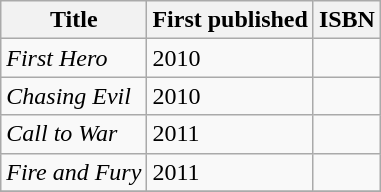<table class="wikitable sortable nowraplinks">
<tr>
<th scope="col">Title</th>
<th scope="col">First published</th>
<th scope="col">ISBN</th>
</tr>
<tr>
<td><em>First Hero</em></td>
<td>2010</td>
<td></td>
</tr>
<tr>
<td><em>Chasing Evil</em></td>
<td>2010</td>
<td></td>
</tr>
<tr>
<td><em>Call to War</em></td>
<td>2011</td>
<td></td>
</tr>
<tr>
<td><em>Fire and Fury</em></td>
<td>2011</td>
<td></td>
</tr>
<tr>
</tr>
</table>
